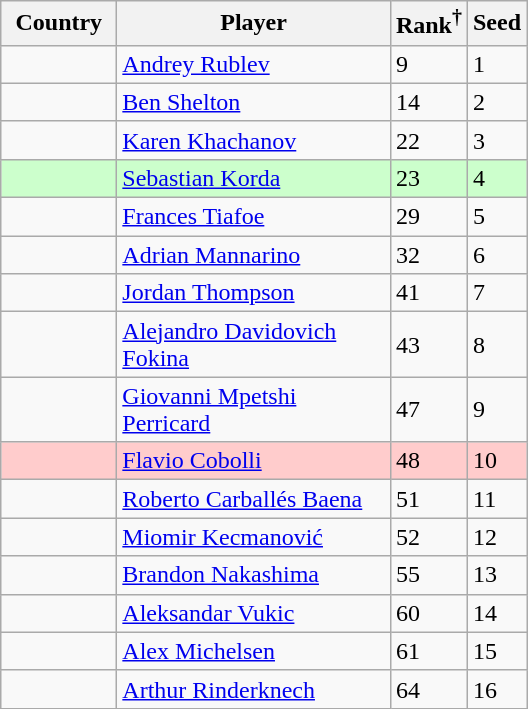<table class="wikitable nowrap">
<tr>
<th width="70">Country</th>
<th width="175">Player</th>
<th>Rank<sup>†</sup></th>
<th>Seed</th>
</tr>
<tr>
<td></td>
<td><a href='#'>Andrey Rublev</a></td>
<td>9</td>
<td>1</td>
</tr>
<tr>
<td></td>
<td><a href='#'>Ben Shelton</a></td>
<td>14</td>
<td>2</td>
</tr>
<tr>
<td></td>
<td><a href='#'>Karen Khachanov</a></td>
<td>22</td>
<td>3</td>
</tr>
<tr bgcolor=#cfc>
<td></td>
<td><a href='#'>Sebastian Korda</a></td>
<td>23</td>
<td>4</td>
</tr>
<tr>
<td></td>
<td><a href='#'>Frances Tiafoe</a></td>
<td>29</td>
<td>5</td>
</tr>
<tr>
<td></td>
<td><a href='#'>Adrian Mannarino</a></td>
<td>32</td>
<td>6</td>
</tr>
<tr>
<td></td>
<td><a href='#'>Jordan Thompson</a></td>
<td>41</td>
<td>7</td>
</tr>
<tr>
<td></td>
<td><a href='#'>Alejandro Davidovich Fokina</a></td>
<td>43</td>
<td>8</td>
</tr>
<tr>
<td></td>
<td><a href='#'>Giovanni Mpetshi Perricard</a></td>
<td>47</td>
<td>9</td>
</tr>
<tr bgcolor=#fcc>
<td></td>
<td><a href='#'>Flavio Cobolli</a></td>
<td>48</td>
<td>10</td>
</tr>
<tr>
<td></td>
<td><a href='#'>Roberto Carballés Baena</a></td>
<td>51</td>
<td>11</td>
</tr>
<tr>
<td></td>
<td><a href='#'>Miomir Kecmanović</a></td>
<td>52</td>
<td>12</td>
</tr>
<tr>
<td></td>
<td><a href='#'>Brandon Nakashima</a></td>
<td>55</td>
<td>13</td>
</tr>
<tr>
<td></td>
<td><a href='#'>Aleksandar Vukic</a></td>
<td>60</td>
<td>14</td>
</tr>
<tr>
<td></td>
<td><a href='#'>Alex Michelsen</a></td>
<td>61</td>
<td>15</td>
</tr>
<tr>
<td></td>
<td><a href='#'>Arthur Rinderknech</a></td>
<td>64</td>
<td>16</td>
</tr>
</table>
